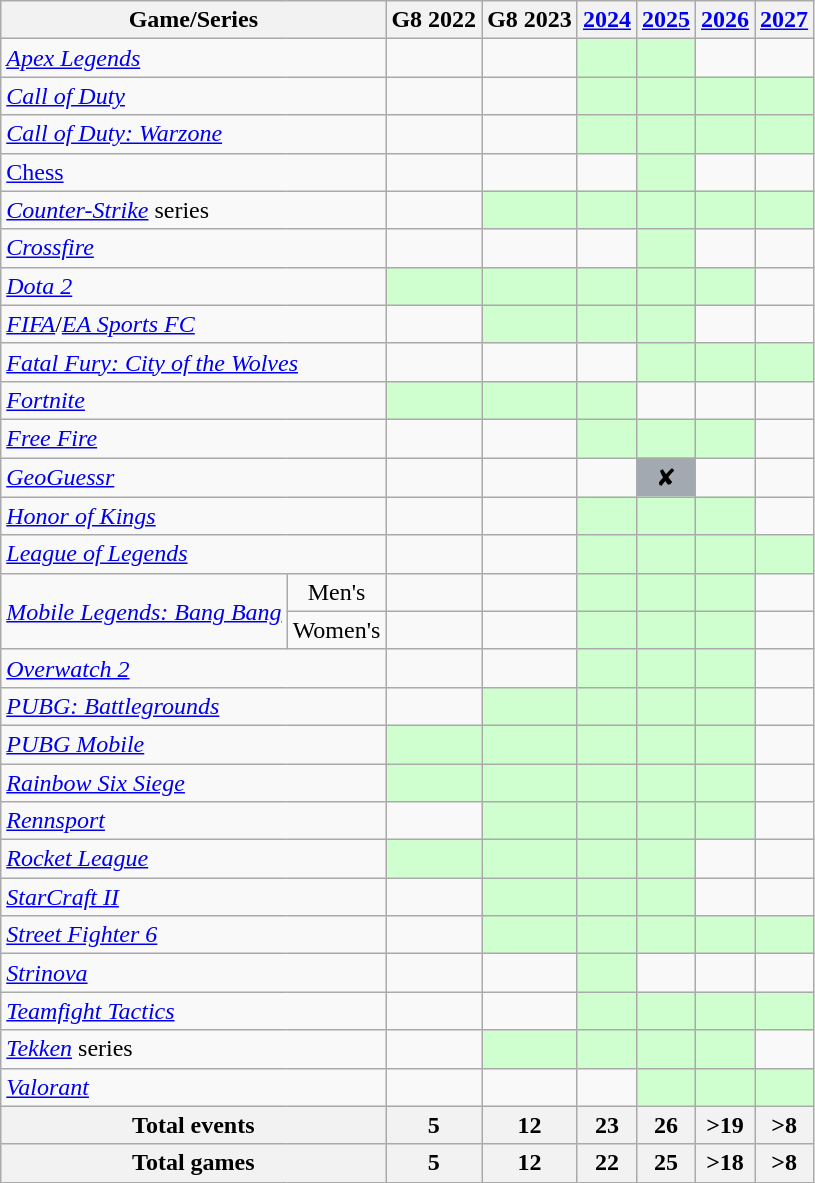<table class="wikitable" style="text-align:center">
<tr>
<th colspan=2>Game/Series</th>
<th>G8 2022</th>
<th>G8 2023</th>
<th><a href='#'>2024</a></th>
<th><a href='#'>2025</a></th>
<th><a href='#'>2026</a></th>
<th><a href='#'>2027</a></th>
</tr>
<tr>
<td colspan=2 align=left><em><a href='#'>Apex Legends</a></em></td>
<td></td>
<td></td>
<td bgcolor="CFFFCF"></td>
<td bgcolor="CFFFCF"></td>
<td></td>
<td></td>
</tr>
<tr>
<td colspan=2 align=left><em><a href='#'>Call of Duty</a></em></td>
<td></td>
<td></td>
<td bgcolor="CFFFCF"></td>
<td bgcolor="CFFFCF"></td>
<td bgcolor="CFFFCF"></td>
<td bgcolor="CFFFCF"></td>
</tr>
<tr>
<td colspan=2 align=left><em><a href='#'>Call of Duty: Warzone</a></em></td>
<td></td>
<td></td>
<td bgcolor="CFFFCF"></td>
<td bgcolor="CFFFCF"></td>
<td bgcolor="CFFFCF"></td>
<td bgcolor="CFFFCF"></td>
</tr>
<tr>
<td colspan=2 align=left><a href='#'>Chess</a></td>
<td></td>
<td></td>
<td></td>
<td bgcolor="CFFFCF"></td>
<td></td>
<td></td>
</tr>
<tr>
<td colspan=2 align=left><em><a href='#'>Counter-Strike</a></em> series</td>
<td></td>
<td bgcolor="CFFFCF"></td>
<td bgcolor="CFFFCF"></td>
<td bgcolor="CFFFCF"></td>
<td bgcolor="CFFFCF"></td>
<td bgcolor="CFFFCF"></td>
</tr>
<tr>
<td colspan=2 align=left><em><a href='#'>Crossfire</a></em></td>
<td></td>
<td></td>
<td></td>
<td bgcolor="CFFFCF"></td>
<td></td>
<td></td>
</tr>
<tr>
<td colspan=2 align=left><em><a href='#'>Dota 2</a></em></td>
<td bgcolor="CFFFCF"></td>
<td bgcolor="CFFFCF"></td>
<td bgcolor="CFFFCF"></td>
<td bgcolor="CFFFCF"></td>
<td bgcolor="CFFFCF"></td>
<td></td>
</tr>
<tr>
<td colspan=2 align=left><a href='#'><em>FIFA</em></a>/<em><a href='#'>EA Sports FC</a></em></td>
<td></td>
<td bgcolor="CFFFCF"></td>
<td bgcolor="CFFFCF"></td>
<td bgcolor="CFFFCF"></td>
<td></td>
<td></td>
</tr>
<tr>
<td colspan=2 align=left><em><a href='#'>Fatal Fury: City of the Wolves</a></em></td>
<td></td>
<td></td>
<td></td>
<td bgcolor="CFFFCF"></td>
<td bgcolor="CFFFCF"></td>
<td bgcolor="CFFFCF"></td>
</tr>
<tr>
<td colspan=2 align=left><em><a href='#'>Fortnite</a></em></td>
<td bgcolor="CFFFCF"></td>
<td bgcolor="CFFFCF"></td>
<td bgcolor="CFFFCF"></td>
<td></td>
<td></td>
<td></td>
</tr>
<tr>
<td colspan=2 align=left><em><a href='#'>Free Fire</a></em></td>
<td></td>
<td></td>
<td bgcolor="CFFFCF"></td>
<td bgcolor="CFFFCF"></td>
<td bgcolor="CFFFCF"></td>
<td></td>
</tr>
<tr>
<td colspan=2 align=left><em><a href='#'>GeoGuessr</a></em></td>
<td></td>
<td></td>
<td></td>
<td bgcolor="a2a9b1">✘</td>
<td></td>
<td></td>
</tr>
<tr>
<td colspan=2 align=left><em><a href='#'>Honor of Kings</a></em></td>
<td></td>
<td></td>
<td bgcolor="CFFFCF"></td>
<td bgcolor="CFFFCF"></td>
<td bgcolor="CFFFCF"></td>
<td></td>
</tr>
<tr>
<td colspan=2 align=left><em><a href='#'>League of Legends</a></em></td>
<td></td>
<td></td>
<td bgcolor="CFFFCF"></td>
<td bgcolor="CFFFCF"></td>
<td bgcolor="CFFFCF"></td>
<td bgcolor="CFFFCF"></td>
</tr>
<tr>
<td rowspan=2 align=left><em><a href='#'>Mobile Legends: Bang Bang</a></em></td>
<td>Men's</td>
<td></td>
<td></td>
<td bgcolor="CFFFCF"></td>
<td bgcolor="CFFFCF"></td>
<td bgcolor="CFFFCF"></td>
<td></td>
</tr>
<tr>
<td>Women's</td>
<td></td>
<td></td>
<td bgcolor="CFFFCF"></td>
<td bgcolor="CFFFCF"></td>
<td bgcolor="CFFFCF"></td>
<td></td>
</tr>
<tr>
<td colspan=2 align=left><em><a href='#'>Overwatch 2</a></em></td>
<td></td>
<td></td>
<td bgcolor="CFFFCF"></td>
<td bgcolor="CFFFCF"></td>
<td bgcolor="CFFFCF"></td>
<td></td>
</tr>
<tr>
<td colspan=2 align=left><em><a href='#'>PUBG: Battlegrounds</a></em></td>
<td></td>
<td bgcolor="CFFFCF"></td>
<td bgcolor="CFFFCF"></td>
<td bgcolor="CFFFCF"></td>
<td bgcolor="CFFFCF"></td>
<td></td>
</tr>
<tr>
<td colspan=2 align=left><em><a href='#'>PUBG Mobile</a></em></td>
<td bgcolor="CFFFCF"></td>
<td bgcolor="CFFFCF"></td>
<td bgcolor="CFFFCF"></td>
<td bgcolor="CFFFCF"></td>
<td bgcolor="CFFFCF"></td>
<td></td>
</tr>
<tr>
<td colspan=2 align=left><em><a href='#'>Rainbow Six Siege</a></em></td>
<td bgcolor="CFFFCF"></td>
<td bgcolor="CFFFCF"></td>
<td bgcolor="CFFFCF"></td>
<td bgcolor="CFFFCF"></td>
<td bgcolor="CFFFCF"></td>
<td></td>
</tr>
<tr>
<td colspan=2 align=left><em><a href='#'>Rennsport</a></em></td>
<td></td>
<td bgcolor="CFFFCF"></td>
<td bgcolor="CFFFCF"></td>
<td bgcolor="CFFFCF"></td>
<td bgcolor="CFFFCF"></td>
<td></td>
</tr>
<tr>
<td colspan=2 align=left><em><a href='#'>Rocket League</a></em></td>
<td bgcolor="CFFFCF"></td>
<td bgcolor="CFFFCF"></td>
<td bgcolor="CFFFCF"></td>
<td bgcolor="CFFFCF"></td>
<td></td>
<td></td>
</tr>
<tr>
<td colspan=2 align=left><em><a href='#'>StarCraft II</a></em></td>
<td></td>
<td bgcolor="CFFFCF"></td>
<td bgcolor="CFFFCF"></td>
<td bgcolor="CFFFCF"></td>
<td></td>
<td></td>
</tr>
<tr>
<td colspan=2 align=left><em><a href='#'>Street Fighter 6</a></em></td>
<td></td>
<td bgcolor="CFFFCF"></td>
<td bgcolor="CFFFCF"></td>
<td bgcolor="CFFFCF"></td>
<td bgcolor="CFFFCF"></td>
<td bgcolor="CFFFCF"></td>
</tr>
<tr>
<td colspan=2 align=left><em><a href='#'>Strinova</a></em></td>
<td></td>
<td></td>
<td bgcolor="CFFFCF"></td>
<td></td>
<td></td>
<td></td>
</tr>
<tr>
<td colspan=2 align=left><em><a href='#'>Teamfight Tactics</a></em></td>
<td></td>
<td></td>
<td bgcolor="CFFFCF"></td>
<td bgcolor="CFFFCF"></td>
<td bgcolor="CFFFCF"></td>
<td bgcolor="CFFFCF"></td>
</tr>
<tr>
<td colspan=2 align=left><em><a href='#'>Tekken</a></em> series</td>
<td></td>
<td bgcolor="CFFFCF"></td>
<td bgcolor="CFFFCF"></td>
<td bgcolor="CFFFCF"></td>
<td bgcolor="CFFFCF"></td>
<td></td>
</tr>
<tr>
<td colspan=2 align=left><em><a href='#'>Valorant</a></em></td>
<td></td>
<td></td>
<td></td>
<td bgcolor="CFFFCF"></td>
<td bgcolor="CFFFCF"></td>
<td bgcolor="CFFFCF"></td>
</tr>
<tr>
<th colspan=2>Total events</th>
<th>5</th>
<th>12</th>
<th>23</th>
<th>26</th>
<th>>19</th>
<th>>8</th>
</tr>
<tr>
<th colspan=2>Total games</th>
<th>5</th>
<th>12</th>
<th>22</th>
<th>25</th>
<th>>18</th>
<th>>8</th>
</tr>
</table>
